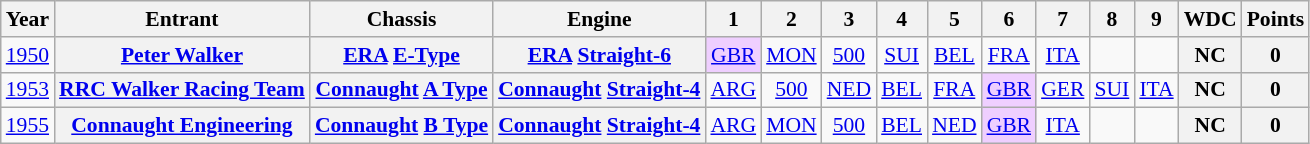<table class="wikitable" style="text-align:center; font-size:90%">
<tr>
<th>Year</th>
<th>Entrant</th>
<th>Chassis</th>
<th>Engine</th>
<th>1</th>
<th>2</th>
<th>3</th>
<th>4</th>
<th>5</th>
<th>6</th>
<th>7</th>
<th>8</th>
<th>9</th>
<th>WDC</th>
<th>Points</th>
</tr>
<tr>
<td><a href='#'>1950</a></td>
<th><a href='#'>Peter Walker</a></th>
<th><a href='#'>ERA</a> <a href='#'>E-Type</a></th>
<th><a href='#'>ERA</a> <a href='#'>Straight-6</a></th>
<td style="background:#EFCFFF;"><a href='#'>GBR</a><br></td>
<td><a href='#'>MON</a></td>
<td><a href='#'>500</a></td>
<td><a href='#'>SUI</a></td>
<td><a href='#'>BEL</a></td>
<td><a href='#'>FRA</a></td>
<td><a href='#'>ITA</a></td>
<td></td>
<td></td>
<th>NC</th>
<th>0</th>
</tr>
<tr>
<td><a href='#'>1953</a></td>
<th><a href='#'>RRC Walker Racing Team</a></th>
<th><a href='#'>Connaught</a> <a href='#'>A Type</a></th>
<th><a href='#'>Connaught</a> <a href='#'>Straight-4</a></th>
<td><a href='#'>ARG</a></td>
<td><a href='#'>500</a></td>
<td><a href='#'>NED</a></td>
<td><a href='#'>BEL</a></td>
<td><a href='#'>FRA</a></td>
<td style="background:#EFCFFF;"><a href='#'>GBR</a><br></td>
<td><a href='#'>GER</a></td>
<td><a href='#'>SUI</a></td>
<td><a href='#'>ITA</a></td>
<th>NC</th>
<th>0</th>
</tr>
<tr>
<td><a href='#'>1955</a></td>
<th><a href='#'>Connaught Engineering</a></th>
<th><a href='#'>Connaught</a> <a href='#'>B Type</a></th>
<th><a href='#'>Connaught</a> <a href='#'>Straight-4</a></th>
<td><a href='#'>ARG</a></td>
<td><a href='#'>MON</a></td>
<td><a href='#'>500</a></td>
<td><a href='#'>BEL</a></td>
<td><a href='#'>NED</a></td>
<td style="background:#EFCFFF;"><a href='#'>GBR</a><br></td>
<td><a href='#'>ITA</a></td>
<td></td>
<td></td>
<th>NC</th>
<th>0</th>
</tr>
</table>
